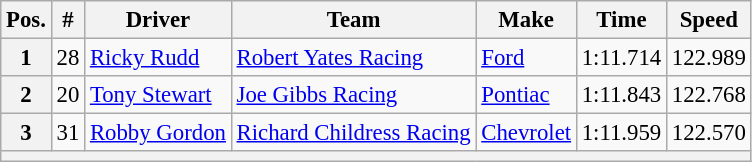<table class="wikitable" style="font-size:95%">
<tr>
<th>Pos.</th>
<th>#</th>
<th>Driver</th>
<th>Team</th>
<th>Make</th>
<th>Time</th>
<th>Speed</th>
</tr>
<tr>
<th>1</th>
<td>28</td>
<td><a href='#'>Ricky Rudd</a></td>
<td><a href='#'>Robert Yates Racing</a></td>
<td><a href='#'>Ford</a></td>
<td>1:11.714</td>
<td>122.989</td>
</tr>
<tr>
<th>2</th>
<td>20</td>
<td><a href='#'>Tony Stewart</a></td>
<td><a href='#'>Joe Gibbs Racing</a></td>
<td><a href='#'>Pontiac</a></td>
<td>1:11.843</td>
<td>122.768</td>
</tr>
<tr>
<th>3</th>
<td>31</td>
<td><a href='#'>Robby Gordon</a></td>
<td><a href='#'>Richard Childress Racing</a></td>
<td><a href='#'>Chevrolet</a></td>
<td>1:11.959</td>
<td>122.570</td>
</tr>
<tr>
<th colspan="7"></th>
</tr>
</table>
